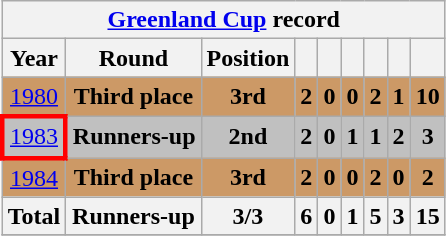<table class="wikitable" style="text-align:center;">
<tr>
<th colspan="9"><a href='#'>Greenland Cup</a> record</th>
</tr>
<tr>
<th>Year</th>
<th>Round</th>
<th>Position</th>
<th></th>
<th></th>
<th></th>
<th></th>
<th></th>
<th></th>
</tr>
<tr style="background:#CC9966">
<td> <a href='#'>1980</a></td>
<td><strong>Third place</strong></td>
<td><strong>3rd</strong></td>
<td><strong>2</strong></td>
<td><strong>0</strong></td>
<td><strong>0</strong></td>
<td><strong>2</strong></td>
<td><strong>1</strong></td>
<td><strong>10</strong></td>
</tr>
<tr style="background:silver">
<td style="border: 3px solid red"> <a href='#'>1983</a></td>
<td><strong>Runners-up</strong></td>
<td><strong>2nd</strong></td>
<td><strong>2</strong></td>
<td><strong>0</strong></td>
<td><strong>1</strong></td>
<td><strong>1</strong></td>
<td><strong>2</strong></td>
<td><strong>3</strong></td>
</tr>
<tr style="background:#CC9966">
<td> <a href='#'>1984</a></td>
<td><strong>Third place</strong></td>
<td><strong>3rd</strong></td>
<td><strong>2</strong></td>
<td><strong>0</strong></td>
<td><strong>0</strong></td>
<td><strong>2</strong></td>
<td><strong>0</strong></td>
<td><strong>2</strong></td>
</tr>
<tr>
<th>Total</th>
<th>Runners-up</th>
<th>3/3</th>
<th>6</th>
<th>0</th>
<th>1</th>
<th>5</th>
<th>3</th>
<th>15</th>
</tr>
<tr>
</tr>
</table>
